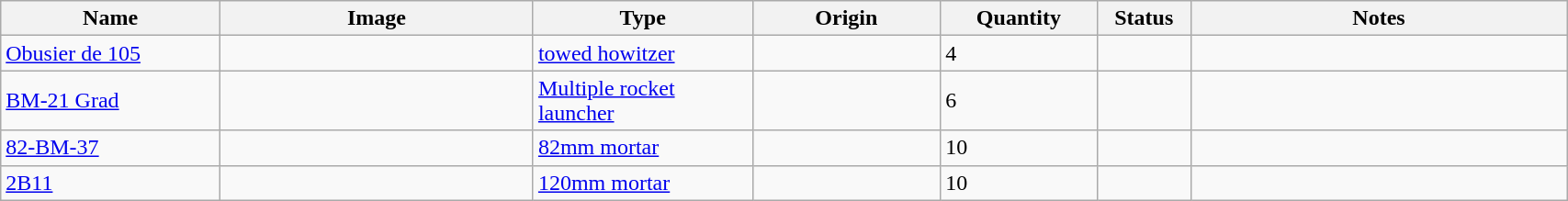<table class="wikitable" style="width:90%;">
<tr>
<th width=14%>Name</th>
<th width=20%>Image</th>
<th width=14%>Type</th>
<th width=12%>Origin</th>
<th width=10%>Quantity</th>
<th width=06%>Status</th>
<th width=24%>Notes</th>
</tr>
<tr>
<td><a href='#'>Obusier de 105</a></td>
<td></td>
<td><a href='#'>towed howitzer</a></td>
<td></td>
<td>4</td>
<td></td>
<td></td>
</tr>
<tr>
<td><a href='#'>BM-21 Grad</a></td>
<td></td>
<td><a href='#'>Multiple rocket launcher</a></td>
<td></td>
<td>6</td>
<td></td>
<td></td>
</tr>
<tr>
<td><a href='#'>82-BM-37</a></td>
<td></td>
<td><a href='#'>82mm mortar</a></td>
<td></td>
<td>10</td>
<td></td>
<td></td>
</tr>
<tr>
<td><a href='#'>2B11</a></td>
<td></td>
<td><a href='#'>120mm mortar</a></td>
<td></td>
<td>10</td>
<td></td>
<td></td>
</tr>
</table>
